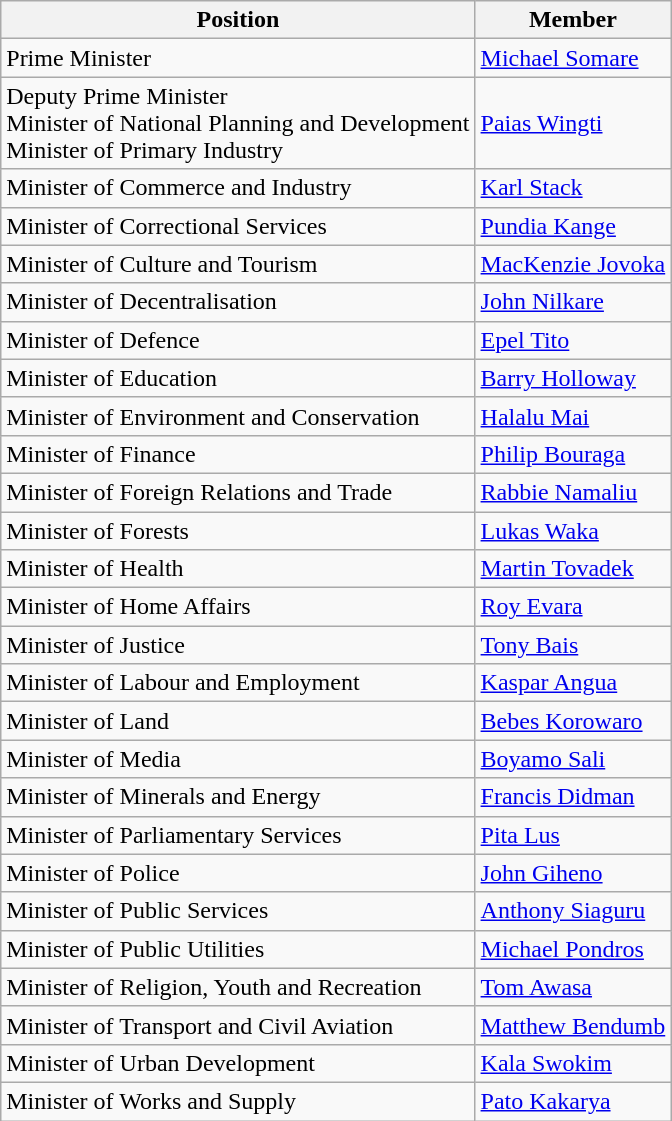<table class=wikitable>
<tr>
<th>Position</th>
<th>Member</th>
</tr>
<tr>
<td>Prime Minister</td>
<td><a href='#'>Michael Somare</a></td>
</tr>
<tr>
<td>Deputy Prime Minister<br>Minister of National Planning and Development<br>Minister of Primary Industry</td>
<td><a href='#'>Paias Wingti</a></td>
</tr>
<tr>
<td>Minister of Commerce and Industry</td>
<td><a href='#'>Karl Stack</a></td>
</tr>
<tr>
<td>Minister of Correctional Services</td>
<td><a href='#'>Pundia Kange</a></td>
</tr>
<tr>
<td>Minister of Culture and Tourism</td>
<td><a href='#'>MacKenzie Jovoka</a></td>
</tr>
<tr>
<td>Minister of Decentralisation</td>
<td><a href='#'>John Nilkare</a></td>
</tr>
<tr>
<td>Minister of Defence</td>
<td><a href='#'>Epel Tito</a></td>
</tr>
<tr>
<td>Minister of Education</td>
<td><a href='#'>Barry Holloway</a></td>
</tr>
<tr>
<td>Minister of Environment and Conservation</td>
<td><a href='#'>Halalu Mai</a></td>
</tr>
<tr>
<td>Minister of Finance</td>
<td><a href='#'>Philip Bouraga</a></td>
</tr>
<tr>
<td>Minister of Foreign Relations and Trade</td>
<td><a href='#'>Rabbie Namaliu</a></td>
</tr>
<tr>
<td>Minister of Forests</td>
<td><a href='#'>Lukas Waka</a></td>
</tr>
<tr>
<td>Minister of Health</td>
<td><a href='#'>Martin Tovadek</a></td>
</tr>
<tr>
<td>Minister of Home Affairs</td>
<td><a href='#'>Roy Evara</a></td>
</tr>
<tr>
<td>Minister of Justice</td>
<td><a href='#'>Tony Bais</a></td>
</tr>
<tr>
<td>Minister of Labour and Employment</td>
<td><a href='#'>Kaspar Angua</a></td>
</tr>
<tr>
<td>Minister of Land</td>
<td><a href='#'>Bebes Korowaro</a></td>
</tr>
<tr>
<td>Minister of Media</td>
<td><a href='#'>Boyamo Sali</a></td>
</tr>
<tr>
<td>Minister of Minerals and Energy</td>
<td><a href='#'>Francis Didman</a></td>
</tr>
<tr>
<td>Minister of Parliamentary Services</td>
<td><a href='#'>Pita Lus</a></td>
</tr>
<tr>
<td>Minister of Police</td>
<td><a href='#'>John Giheno</a></td>
</tr>
<tr>
<td>Minister of Public Services</td>
<td><a href='#'>Anthony Siaguru</a></td>
</tr>
<tr>
<td>Minister of Public Utilities</td>
<td><a href='#'>Michael Pondros</a></td>
</tr>
<tr>
<td>Minister of Religion, Youth and Recreation</td>
<td><a href='#'>Tom Awasa</a></td>
</tr>
<tr>
<td>Minister of Transport and Civil Aviation</td>
<td><a href='#'>Matthew Bendumb</a></td>
</tr>
<tr>
<td>Minister of Urban Development</td>
<td><a href='#'>Kala Swokim</a></td>
</tr>
<tr>
<td>Minister of Works and Supply</td>
<td><a href='#'>Pato Kakarya</a></td>
</tr>
</table>
